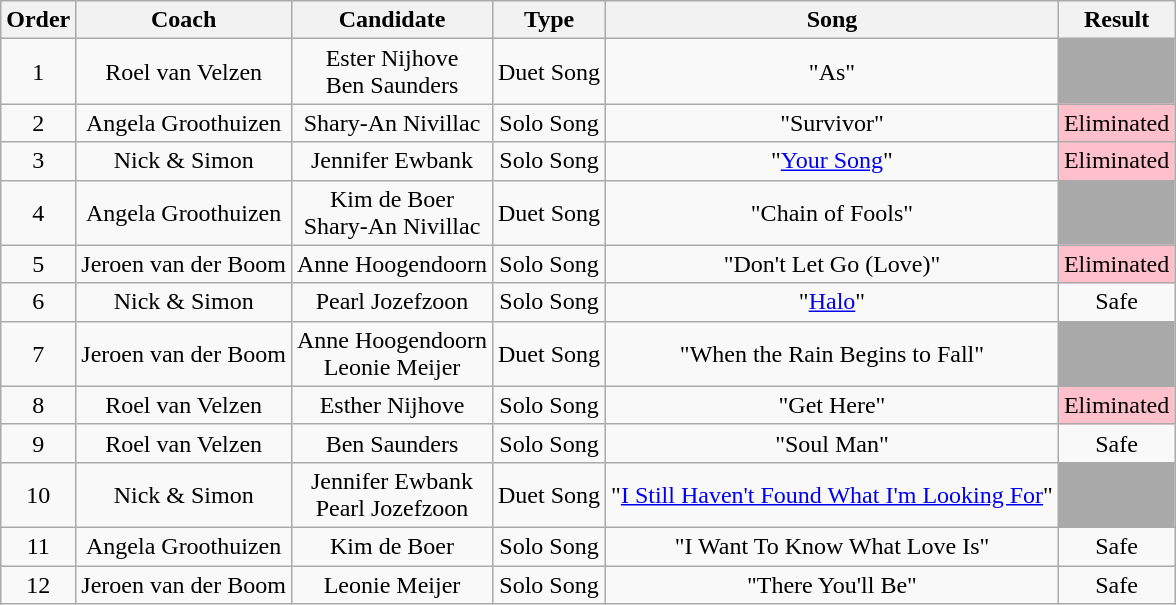<table class="wikitable" style="text-align: center; width: auto;">
<tr>
<th>Order</th>
<th>Coach</th>
<th>Candidate</th>
<th>Type</th>
<th>Song</th>
<th>Result</th>
</tr>
<tr>
<td>1</td>
<td>Roel van Velzen</td>
<td>Ester Nijhove<br>Ben Saunders</td>
<td>Duet Song</td>
<td>"As"</td>
<td bgcolor="darkgray"></td>
</tr>
<tr>
<td>2</td>
<td>Angela Groothuizen</td>
<td>Shary-An Nivillac</td>
<td>Solo Song</td>
<td>"Survivor"</td>
<td style="background:pink;">Eliminated</td>
</tr>
<tr>
<td>3</td>
<td>Nick & Simon</td>
<td>Jennifer Ewbank</td>
<td>Solo Song</td>
<td>"<a href='#'>Your Song</a>"</td>
<td style="background:pink;">Eliminated</td>
</tr>
<tr>
<td>4</td>
<td>Angela Groothuizen</td>
<td>Kim de Boer<br>Shary-An Nivillac</td>
<td>Duet Song</td>
<td>"Chain of Fools"</td>
<td bgcolor="darkgray"></td>
</tr>
<tr>
<td>5</td>
<td>Jeroen van der Boom</td>
<td>Anne Hoogendoorn</td>
<td>Solo Song</td>
<td>"Don't Let Go (Love)"</td>
<td style="background:pink;">Eliminated</td>
</tr>
<tr>
<td>6</td>
<td>Nick & Simon</td>
<td>Pearl Jozefzoon</td>
<td>Solo Song</td>
<td>"<a href='#'>Halo</a>"</td>
<td>Safe</td>
</tr>
<tr>
<td>7</td>
<td>Jeroen van der Boom</td>
<td>Anne Hoogendoorn<br>Leonie Meijer</td>
<td>Duet Song</td>
<td>"When the Rain Begins to Fall"</td>
<td bgcolor="darkgray"></td>
</tr>
<tr>
<td>8</td>
<td>Roel van Velzen</td>
<td>Esther Nijhove</td>
<td>Solo Song</td>
<td>"Get Here"</td>
<td style="background:pink;">Eliminated</td>
</tr>
<tr>
<td>9</td>
<td>Roel van Velzen</td>
<td>Ben Saunders</td>
<td>Solo Song</td>
<td>"Soul Man"</td>
<td>Safe</td>
</tr>
<tr>
<td>10</td>
<td>Nick & Simon</td>
<td>Jennifer Ewbank<br>Pearl Jozefzoon</td>
<td>Duet Song</td>
<td>"<a href='#'>I Still Haven't Found What I'm Looking For</a>"</td>
<td bgcolor="darkgray"></td>
</tr>
<tr>
<td>11</td>
<td>Angela Groothuizen</td>
<td>Kim de Boer</td>
<td>Solo Song</td>
<td>"I Want To Know What Love Is"</td>
<td>Safe</td>
</tr>
<tr>
<td>12</td>
<td>Jeroen van der Boom</td>
<td>Leonie Meijer</td>
<td>Solo Song</td>
<td>"There You'll Be"</td>
<td>Safe</td>
</tr>
</table>
